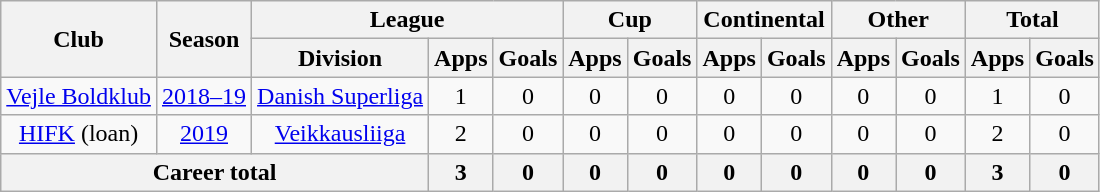<table class="wikitable" style="text-align: center">
<tr>
<th rowspan="2">Club</th>
<th rowspan="2">Season</th>
<th colspan="3">League</th>
<th colspan="2">Cup</th>
<th colspan="2">Continental</th>
<th colspan="2">Other</th>
<th colspan="2">Total</th>
</tr>
<tr>
<th>Division</th>
<th>Apps</th>
<th>Goals</th>
<th>Apps</th>
<th>Goals</th>
<th>Apps</th>
<th>Goals</th>
<th>Apps</th>
<th>Goals</th>
<th>Apps</th>
<th>Goals</th>
</tr>
<tr>
<td><a href='#'>Vejle Boldklub</a></td>
<td><a href='#'>2018–19</a></td>
<td><a href='#'>Danish Superliga</a></td>
<td>1</td>
<td>0</td>
<td>0</td>
<td>0</td>
<td>0</td>
<td>0</td>
<td>0</td>
<td>0</td>
<td>1</td>
<td>0</td>
</tr>
<tr>
<td><a href='#'>HIFK</a> (loan)</td>
<td><a href='#'>2019</a></td>
<td><a href='#'>Veikkausliiga</a></td>
<td>2</td>
<td>0</td>
<td>0</td>
<td>0</td>
<td>0</td>
<td>0</td>
<td>0</td>
<td>0</td>
<td>2</td>
<td>0</td>
</tr>
<tr>
<th colspan=3>Career total</th>
<th>3</th>
<th>0</th>
<th>0</th>
<th>0</th>
<th>0</th>
<th>0</th>
<th>0</th>
<th>0</th>
<th>3</th>
<th>0</th>
</tr>
</table>
